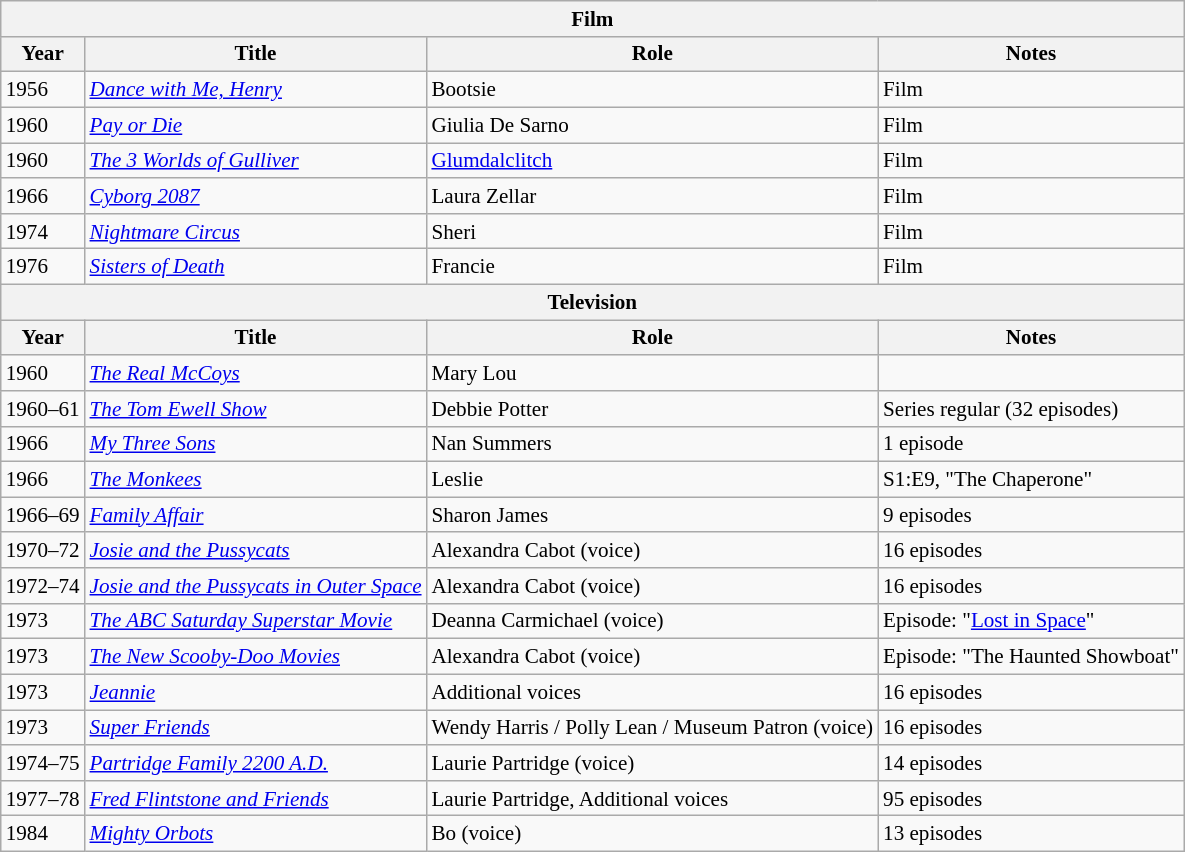<table class="wikitable" style="font-size: 88%">
<tr>
<th colspan=4>Film</th>
</tr>
<tr style="text-align:center;">
<th>Year</th>
<th>Title</th>
<th>Role</th>
<th>Notes</th>
</tr>
<tr>
<td>1956</td>
<td><em><a href='#'>Dance with Me, Henry</a></em></td>
<td>Bootsie</td>
<td>Film</td>
</tr>
<tr>
<td>1960</td>
<td><em><a href='#'>Pay or Die</a></em></td>
<td>Giulia De Sarno</td>
<td>Film</td>
</tr>
<tr>
<td>1960</td>
<td><em><a href='#'>The 3 Worlds of Gulliver</a></em></td>
<td><a href='#'>Glumdalclitch</a></td>
<td>Film</td>
</tr>
<tr>
<td>1966</td>
<td><em><a href='#'>Cyborg 2087</a></em></td>
<td>Laura Zellar</td>
<td>Film</td>
</tr>
<tr>
<td>1974</td>
<td><em><a href='#'>Nightmare Circus</a></em></td>
<td>Sheri</td>
<td>Film</td>
</tr>
<tr>
<td>1976</td>
<td><em><a href='#'>Sisters of Death</a></em></td>
<td>Francie</td>
<td>Film</td>
</tr>
<tr>
<th colspan=4>Television</th>
</tr>
<tr style="text-align:center;">
<th>Year</th>
<th>Title</th>
<th>Role</th>
<th>Notes</th>
</tr>
<tr>
<td>1960</td>
<td><em><a href='#'>The Real McCoys</a></em></td>
<td>Mary Lou</td>
<td></td>
</tr>
<tr>
<td>1960–61</td>
<td><em><a href='#'>The Tom Ewell Show</a></em></td>
<td>Debbie Potter</td>
<td>Series regular (32 episodes)</td>
</tr>
<tr>
<td>1966</td>
<td><em><a href='#'>My Three Sons</a></em></td>
<td>Nan Summers</td>
<td>1 episode</td>
</tr>
<tr>
<td>1966</td>
<td><em><a href='#'>The Monkees</a></em></td>
<td>Leslie</td>
<td>S1:E9, "The Chaperone"</td>
</tr>
<tr>
<td>1966–69</td>
<td><em><a href='#'>Family Affair</a></em></td>
<td>Sharon James</td>
<td>9 episodes</td>
</tr>
<tr>
<td>1970–72</td>
<td><em><a href='#'>Josie and the Pussycats</a></em></td>
<td>Alexandra Cabot (voice)</td>
<td>16 episodes</td>
</tr>
<tr>
<td>1972–74</td>
<td><em><a href='#'>Josie and the Pussycats in Outer Space</a></em></td>
<td>Alexandra Cabot (voice)</td>
<td>16 episodes</td>
</tr>
<tr>
<td>1973</td>
<td><em><a href='#'>The ABC Saturday Superstar Movie</a></em></td>
<td>Deanna Carmichael (voice)</td>
<td>Episode: "<a href='#'>Lost in Space</a>"</td>
</tr>
<tr>
<td>1973</td>
<td><em><a href='#'>The New Scooby-Doo Movies</a></em></td>
<td>Alexandra Cabot (voice)</td>
<td>Episode: "The Haunted Showboat"</td>
</tr>
<tr>
<td>1973</td>
<td><em><a href='#'>Jeannie</a></em></td>
<td>Additional voices</td>
<td>16 episodes</td>
</tr>
<tr>
<td>1973</td>
<td><em><a href='#'>Super Friends</a></em></td>
<td>Wendy Harris / Polly Lean / Museum Patron (voice)</td>
<td>16 episodes</td>
</tr>
<tr>
<td>1974–75</td>
<td><em><a href='#'>Partridge Family 2200 A.D.</a></em></td>
<td>Laurie Partridge (voice)</td>
<td>14 episodes</td>
</tr>
<tr>
<td>1977–78</td>
<td><em><a href='#'>Fred Flintstone and Friends</a></em></td>
<td>Laurie Partridge, Additional voices</td>
<td>95 episodes</td>
</tr>
<tr>
<td>1984</td>
<td><em><a href='#'>Mighty Orbots</a></em></td>
<td>Bo (voice)</td>
<td>13 episodes</td>
</tr>
</table>
